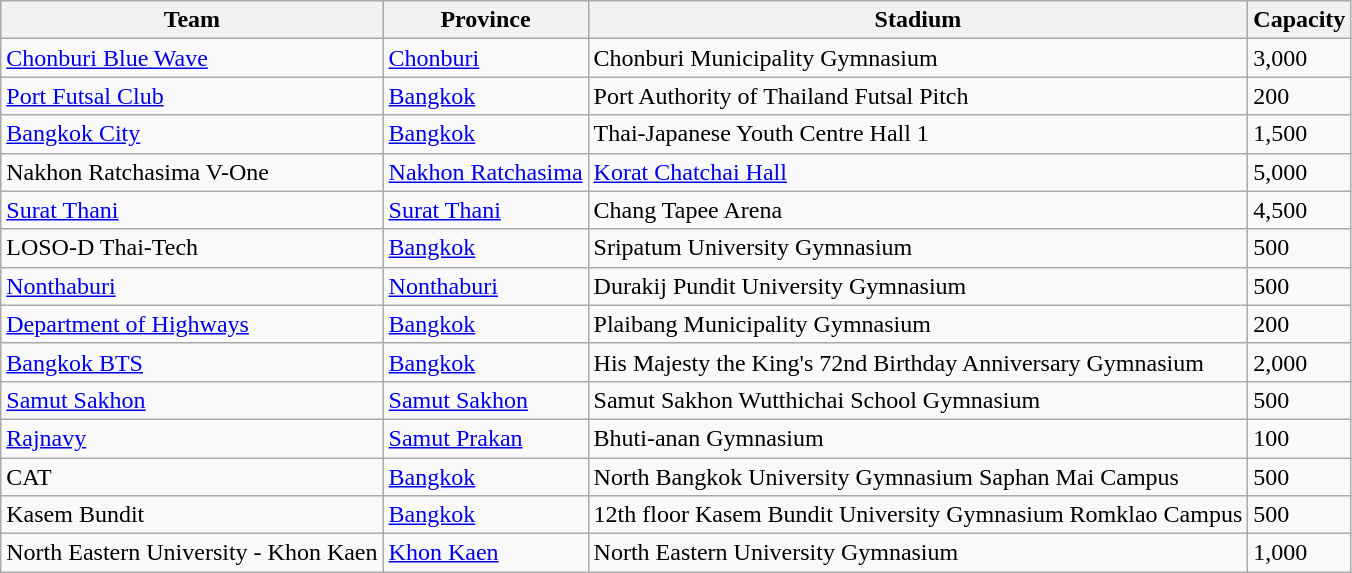<table class="wikitable sortable">
<tr>
<th>Team</th>
<th>Province</th>
<th>Stadium</th>
<th>Capacity</th>
</tr>
<tr>
<td><a href='#'>Chonburi Blue Wave</a></td>
<td><a href='#'>Chonburi</a></td>
<td>Chonburi Municipality Gymnasium</td>
<td>3,000</td>
</tr>
<tr>
<td><a href='#'>Port Futsal Club</a></td>
<td><a href='#'>Bangkok</a></td>
<td>Port Authority of Thailand Futsal Pitch</td>
<td>200</td>
</tr>
<tr>
<td><a href='#'>Bangkok City</a></td>
<td><a href='#'>Bangkok</a></td>
<td>Thai-Japanese Youth Centre Hall 1</td>
<td>1,500</td>
</tr>
<tr>
<td>Nakhon Ratchasima V-One</td>
<td><a href='#'>Nakhon Ratchasima</a></td>
<td><a href='#'>Korat Chatchai Hall</a></td>
<td>5,000</td>
</tr>
<tr>
<td><a href='#'>Surat Thani</a></td>
<td><a href='#'>Surat Thani</a></td>
<td>Chang Tapee Arena</td>
<td>4,500</td>
</tr>
<tr>
<td>LOSO-D Thai-Tech</td>
<td><a href='#'>Bangkok</a></td>
<td>Sripatum University Gymnasium</td>
<td>500</td>
</tr>
<tr>
<td><a href='#'>Nonthaburi</a></td>
<td><a href='#'>Nonthaburi</a></td>
<td>Durakij Pundit University Gymnasium</td>
<td>500</td>
</tr>
<tr>
<td><a href='#'>Department of Highways</a></td>
<td><a href='#'>Bangkok</a></td>
<td>Plaibang Municipality Gymnasium</td>
<td>200</td>
</tr>
<tr>
<td><a href='#'>Bangkok BTS</a></td>
<td><a href='#'>Bangkok</a></td>
<td>His Majesty the King's 72nd Birthday Anniversary Gymnasium</td>
<td>2,000</td>
</tr>
<tr>
<td><a href='#'>Samut Sakhon</a></td>
<td><a href='#'>Samut Sakhon</a></td>
<td>Samut Sakhon Wutthichai School Gymnasium</td>
<td>500</td>
</tr>
<tr>
<td><a href='#'>Rajnavy</a></td>
<td><a href='#'>Samut Prakan</a></td>
<td>Bhuti-anan Gymnasium</td>
<td>100</td>
</tr>
<tr>
<td>CAT</td>
<td><a href='#'>Bangkok</a></td>
<td>North Bangkok University Gymnasium Saphan Mai Campus</td>
<td>500</td>
</tr>
<tr>
<td>Kasem Bundit</td>
<td><a href='#'>Bangkok</a></td>
<td>12th floor Kasem Bundit University Gymnasium Romklao Campus</td>
<td>500</td>
</tr>
<tr>
<td>North Eastern University - Khon Kaen</td>
<td><a href='#'>Khon Kaen</a></td>
<td>North Eastern University Gymnasium</td>
<td>1,000</td>
</tr>
</table>
